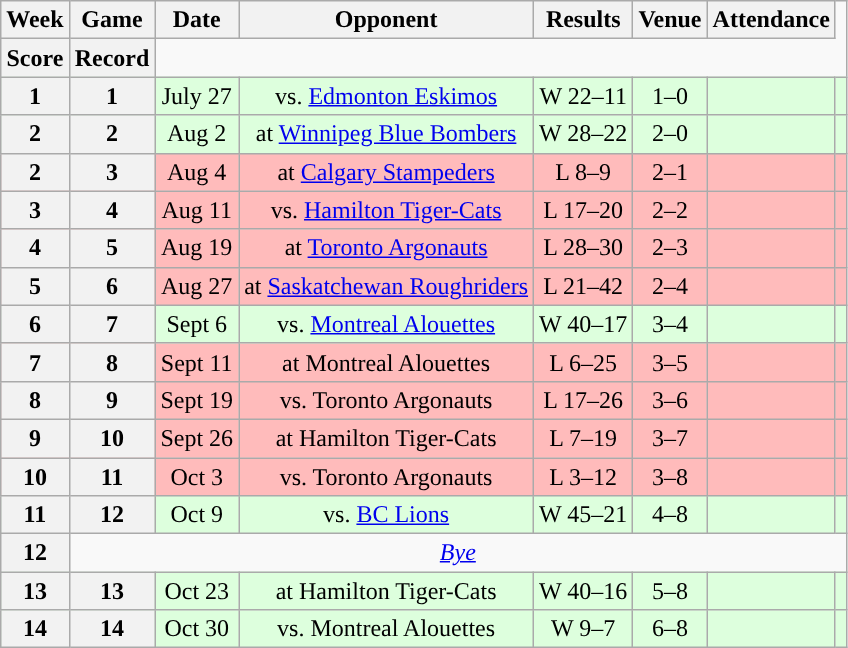<table class="wikitable" style="text-align:center">
<tr>
<th>Week</th>
<th>Game</th>
<th>Date</th>
<th>Opponent</th>
<th>Results</th>
<th>Venue</th>
<th>Attendance</th>
</tr>
<tr>
<th>Score</th>
<th>Record</th>
</tr>
<tr style="background:#ddffdd">
<th>1</th>
<th>1</th>
<td>July 27</td>
<td>vs. <a href='#'>Edmonton Eskimos</a></td>
<td>W 22–11</td>
<td>1–0</td>
<td></td>
<td></td>
</tr>
<tr style="background:#ddffdd">
<th>2</th>
<th>2</th>
<td>Aug 2</td>
<td>at <a href='#'>Winnipeg Blue Bombers</a></td>
<td>W 28–22</td>
<td>2–0</td>
<td></td>
<td></td>
</tr>
<tr style="background:#ffbbbb">
<th>2</th>
<th>3</th>
<td>Aug 4</td>
<td>at <a href='#'>Calgary Stampeders</a></td>
<td>L 8–9</td>
<td>2–1</td>
<td></td>
<td></td>
</tr>
<tr style="background:#ffbbbb">
<th>3</th>
<th>4</th>
<td>Aug 11</td>
<td>vs. <a href='#'>Hamilton Tiger-Cats</a></td>
<td>L 17–20</td>
<td>2–2</td>
<td></td>
<td></td>
</tr>
<tr style="background:#ffbbbb">
<th>4</th>
<th>5</th>
<td>Aug 19</td>
<td>at <a href='#'>Toronto Argonauts</a></td>
<td>L 28–30</td>
<td>2–3</td>
<td></td>
<td></td>
</tr>
<tr style="background:#ffbbbb">
<th>5</th>
<th>6</th>
<td>Aug 27</td>
<td>at <a href='#'>Saskatchewan Roughriders</a></td>
<td>L 21–42</td>
<td>2–4</td>
<td></td>
<td></td>
</tr>
<tr style="background:#ddffdd">
<th>6</th>
<th>7</th>
<td>Sept 6</td>
<td>vs. <a href='#'>Montreal Alouettes</a></td>
<td>W 40–17</td>
<td>3–4</td>
<td></td>
<td></td>
</tr>
<tr style="background:#ffbbbb">
<th>7</th>
<th>8</th>
<td>Sept 11</td>
<td>at Montreal Alouettes</td>
<td>L 6–25</td>
<td>3–5</td>
<td></td>
<td></td>
</tr>
<tr style="background:#ffbbbb">
<th>8</th>
<th>9</th>
<td>Sept 19</td>
<td>vs. Toronto Argonauts</td>
<td>L 17–26</td>
<td>3–6</td>
<td></td>
<td></td>
</tr>
<tr style="background:#ffbbbb">
<th>9</th>
<th>10</th>
<td>Sept 26</td>
<td>at Hamilton Tiger-Cats</td>
<td>L 7–19</td>
<td>3–7</td>
<td></td>
<td></td>
</tr>
<tr style="background:#ffbbbb">
<th>10</th>
<th>11</th>
<td>Oct 3</td>
<td>vs. Toronto Argonauts</td>
<td>L 3–12</td>
<td>3–8</td>
<td></td>
<td></td>
</tr>
<tr style="background:#ddffdd">
<th>11</th>
<th>12</th>
<td>Oct 9</td>
<td>vs. <a href='#'>BC Lions</a></td>
<td>W 45–21</td>
<td>4–8</td>
<td></td>
<td></td>
</tr>
<tr>
<th>12</th>
<td colspan="7"><em><a href='#'>Bye</a></em></td>
</tr>
<tr style="background:#ddffdd">
<th>13</th>
<th>13</th>
<td>Oct 23</td>
<td>at Hamilton Tiger-Cats</td>
<td>W 40–16</td>
<td>5–8</td>
<td></td>
<td></td>
</tr>
<tr style="background:#ddffdd">
<th>14</th>
<th>14</th>
<td>Oct 30</td>
<td>vs. Montreal Alouettes</td>
<td>W 9–7</td>
<td>6–8</td>
<td></td>
<td></td>
</tr>
</table>
